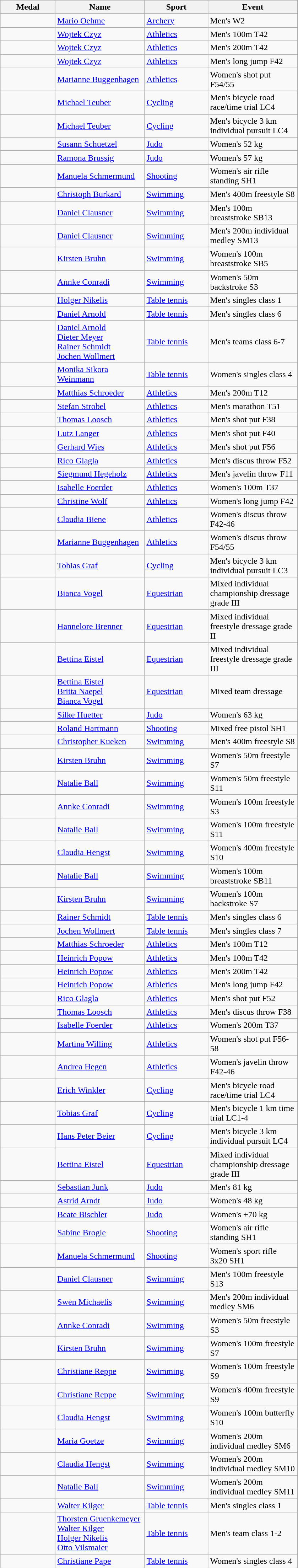<table class="wikitable">
<tr>
<th style="width:6em">Medal</th>
<th style="width:10em">Name</th>
<th style="width:7em">Sport</th>
<th style="width:10em">Event</th>
</tr>
<tr>
<td></td>
<td><a href='#'>Mario Oehme</a></td>
<td><a href='#'>Archery</a></td>
<td>Men's W2</td>
</tr>
<tr>
<td></td>
<td><a href='#'>Wojtek Czyz</a></td>
<td><a href='#'>Athletics</a></td>
<td>Men's 100m T42</td>
</tr>
<tr>
<td></td>
<td><a href='#'>Wojtek Czyz</a></td>
<td><a href='#'>Athletics</a></td>
<td>Men's 200m T42</td>
</tr>
<tr>
<td></td>
<td><a href='#'>Wojtek Czyz</a></td>
<td><a href='#'>Athletics</a></td>
<td>Men's long jump F42</td>
</tr>
<tr>
<td></td>
<td><a href='#'>Marianne Buggenhagen</a></td>
<td><a href='#'>Athletics</a></td>
<td>Women's shot put F54/55</td>
</tr>
<tr>
<td></td>
<td><a href='#'>Michael Teuber</a></td>
<td><a href='#'>Cycling</a></td>
<td>Men's bicycle road race/time trial LC4</td>
</tr>
<tr>
<td></td>
<td><a href='#'>Michael Teuber</a></td>
<td><a href='#'>Cycling</a></td>
<td>Men's bicycle 3 km individual pursuit LC4</td>
</tr>
<tr>
<td></td>
<td><a href='#'>Susann Schuetzel</a></td>
<td><a href='#'>Judo</a></td>
<td>Women's 52 kg</td>
</tr>
<tr>
<td></td>
<td><a href='#'>Ramona Brussig</a></td>
<td><a href='#'>Judo</a></td>
<td>Women's 57 kg</td>
</tr>
<tr>
<td></td>
<td><a href='#'>Manuela Schmermund</a></td>
<td><a href='#'>Shooting</a></td>
<td>Women's air rifle standing SH1</td>
</tr>
<tr>
<td></td>
<td><a href='#'>Christoph Burkard</a></td>
<td><a href='#'>Swimming</a></td>
<td>Men's 400m freestyle S8</td>
</tr>
<tr>
<td></td>
<td><a href='#'>Daniel Clausner</a></td>
<td><a href='#'>Swimming</a></td>
<td>Men's 100m breaststroke SB13</td>
</tr>
<tr>
<td></td>
<td><a href='#'>Daniel Clausner</a></td>
<td><a href='#'>Swimming</a></td>
<td>Men's 200m individual medley SM13</td>
</tr>
<tr>
<td></td>
<td><a href='#'>Kirsten Bruhn</a></td>
<td><a href='#'>Swimming</a></td>
<td>Women's 100m breaststroke SB5</td>
</tr>
<tr>
<td></td>
<td><a href='#'>Annke Conradi</a></td>
<td><a href='#'>Swimming</a></td>
<td>Women's 50m backstroke S3</td>
</tr>
<tr>
<td></td>
<td><a href='#'>Holger Nikelis</a></td>
<td><a href='#'>Table tennis</a></td>
<td>Men's singles class 1</td>
</tr>
<tr>
<td></td>
<td><a href='#'>Daniel Arnold</a></td>
<td><a href='#'>Table tennis</a></td>
<td>Men's singles class 6</td>
</tr>
<tr>
<td></td>
<td><a href='#'>Daniel Arnold</a><br> <a href='#'>Dieter Meyer</a><br> <a href='#'>Rainer Schmidt</a><br> <a href='#'>Jochen Wollmert</a></td>
<td><a href='#'>Table tennis</a></td>
<td>Men's teams class 6-7</td>
</tr>
<tr>
<td></td>
<td><a href='#'>Monika Sikora Weinmann</a></td>
<td><a href='#'>Table tennis</a></td>
<td>Women's singles class 4</td>
</tr>
<tr>
<td></td>
<td><a href='#'>Matthias Schroeder</a></td>
<td><a href='#'>Athletics</a></td>
<td>Men's 200m T12</td>
</tr>
<tr>
<td></td>
<td><a href='#'>Stefan Strobel</a></td>
<td><a href='#'>Athletics</a></td>
<td>Men's marathon T51</td>
</tr>
<tr>
<td></td>
<td><a href='#'>Thomas Loosch</a></td>
<td><a href='#'>Athletics</a></td>
<td>Men's shot put F38</td>
</tr>
<tr>
<td></td>
<td><a href='#'>Lutz Langer</a></td>
<td><a href='#'>Athletics</a></td>
<td>Men's shot put F40</td>
</tr>
<tr>
<td></td>
<td><a href='#'>Gerhard Wies</a></td>
<td><a href='#'>Athletics</a></td>
<td>Men's shot put F56</td>
</tr>
<tr>
<td></td>
<td><a href='#'>Rico Glagla</a></td>
<td><a href='#'>Athletics</a></td>
<td>Men's discus throw F52</td>
</tr>
<tr>
<td></td>
<td><a href='#'>Siegmund Hegeholz</a></td>
<td><a href='#'>Athletics</a></td>
<td>Men's javelin throw F11</td>
</tr>
<tr>
<td></td>
<td><a href='#'>Isabelle Foerder</a></td>
<td><a href='#'>Athletics</a></td>
<td>Women's 100m T37</td>
</tr>
<tr>
<td></td>
<td><a href='#'>Christine Wolf</a></td>
<td><a href='#'>Athletics</a></td>
<td>Women's long jump F42</td>
</tr>
<tr>
<td></td>
<td><a href='#'>Claudia Biene</a></td>
<td><a href='#'>Athletics</a></td>
<td>Women's discus throw F42-46</td>
</tr>
<tr>
<td></td>
<td><a href='#'>Marianne Buggenhagen</a></td>
<td><a href='#'>Athletics</a></td>
<td>Women's discus throw F54/55</td>
</tr>
<tr>
<td></td>
<td><a href='#'>Tobias Graf</a></td>
<td><a href='#'>Cycling</a></td>
<td>Men's bicycle 3 km individual pursuit LC3</td>
</tr>
<tr>
<td></td>
<td><a href='#'>Bianca Vogel</a></td>
<td><a href='#'>Equestrian</a></td>
<td>Mixed individual championship dressage grade III</td>
</tr>
<tr>
<td></td>
<td><a href='#'>Hannelore Brenner</a></td>
<td><a href='#'>Equestrian</a></td>
<td>Mixed individual freestyle dressage grade II</td>
</tr>
<tr>
<td></td>
<td><a href='#'>Bettina Eistel</a></td>
<td><a href='#'>Equestrian</a></td>
<td>Mixed individual freestyle dressage grade III</td>
</tr>
<tr>
<td></td>
<td><a href='#'>Bettina Eistel</a><br> <a href='#'>Britta Naepel</a><br> <a href='#'>Bianca Vogel</a></td>
<td><a href='#'>Equestrian</a></td>
<td>Mixed team dressage</td>
</tr>
<tr>
<td></td>
<td><a href='#'>Silke Huetter</a></td>
<td><a href='#'>Judo</a></td>
<td>Women's 63 kg</td>
</tr>
<tr>
<td></td>
<td><a href='#'>Roland Hartmann</a></td>
<td><a href='#'>Shooting</a></td>
<td>Mixed free pistol SH1</td>
</tr>
<tr>
<td></td>
<td><a href='#'>Christopher Kueken</a></td>
<td><a href='#'>Swimming</a></td>
<td>Men's 400m freestyle S8</td>
</tr>
<tr>
<td></td>
<td><a href='#'>Kirsten Bruhn</a></td>
<td><a href='#'>Swimming</a></td>
<td>Women's 50m freestyle S7</td>
</tr>
<tr>
<td></td>
<td><a href='#'>Natalie Ball</a></td>
<td><a href='#'>Swimming</a></td>
<td>Women's 50m freestyle S11</td>
</tr>
<tr>
<td></td>
<td><a href='#'>Annke Conradi</a></td>
<td><a href='#'>Swimming</a></td>
<td>Women's 100m freestyle S3</td>
</tr>
<tr>
<td></td>
<td><a href='#'>Natalie Ball</a></td>
<td><a href='#'>Swimming</a></td>
<td>Women's 100m freestyle S11</td>
</tr>
<tr>
<td></td>
<td><a href='#'>Claudia Hengst</a></td>
<td><a href='#'>Swimming</a></td>
<td>Women's 400m freestyle S10</td>
</tr>
<tr>
<td></td>
<td><a href='#'>Natalie Ball</a></td>
<td><a href='#'>Swimming</a></td>
<td>Women's 100m breaststroke SB11</td>
</tr>
<tr>
<td></td>
<td><a href='#'>Kirsten Bruhn</a></td>
<td><a href='#'>Swimming</a></td>
<td>Women's 100m backstroke S7</td>
</tr>
<tr>
<td></td>
<td><a href='#'>Rainer Schmidt</a></td>
<td><a href='#'>Table tennis</a></td>
<td>Men's singles class 6</td>
</tr>
<tr>
<td></td>
<td><a href='#'>Jochen Wollmert</a></td>
<td><a href='#'>Table tennis</a></td>
<td>Men's singles class 7</td>
</tr>
<tr>
<td></td>
<td><a href='#'>Matthias Schroeder</a></td>
<td><a href='#'>Athletics</a></td>
<td>Men's 100m T12</td>
</tr>
<tr>
<td></td>
<td><a href='#'>Heinrich Popow</a></td>
<td><a href='#'>Athletics</a></td>
<td>Men's 100m T42</td>
</tr>
<tr>
<td></td>
<td><a href='#'>Heinrich Popow</a></td>
<td><a href='#'>Athletics</a></td>
<td>Men's 200m T42</td>
</tr>
<tr>
<td></td>
<td><a href='#'>Heinrich Popow</a></td>
<td><a href='#'>Athletics</a></td>
<td>Men's long jump F42</td>
</tr>
<tr>
<td></td>
<td><a href='#'>Rico Glagla</a></td>
<td><a href='#'>Athletics</a></td>
<td>Men's shot put F52</td>
</tr>
<tr>
<td></td>
<td><a href='#'>Thomas Loosch</a></td>
<td><a href='#'>Athletics</a></td>
<td>Men's discus throw F38</td>
</tr>
<tr>
<td></td>
<td><a href='#'>Isabelle Foerder</a></td>
<td><a href='#'>Athletics</a></td>
<td>Women's 200m T37</td>
</tr>
<tr>
<td></td>
<td><a href='#'>Martina Willing</a></td>
<td><a href='#'>Athletics</a></td>
<td>Women's shot put F56-58</td>
</tr>
<tr>
<td></td>
<td><a href='#'>Andrea Hegen</a></td>
<td><a href='#'>Athletics</a></td>
<td>Women's javelin throw F42-46</td>
</tr>
<tr>
<td></td>
<td><a href='#'>Erich Winkler</a></td>
<td><a href='#'>Cycling</a></td>
<td>Men's bicycle road race/time trial LC4</td>
</tr>
<tr>
<td></td>
<td><a href='#'>Tobias Graf</a></td>
<td><a href='#'>Cycling</a></td>
<td>Men's bicycle 1 km time trial LC1-4</td>
</tr>
<tr>
<td></td>
<td><a href='#'>Hans Peter Beier</a></td>
<td><a href='#'>Cycling</a></td>
<td>Men's bicycle 3 km individual pursuit LC4</td>
</tr>
<tr>
<td></td>
<td><a href='#'>Bettina Eistel</a></td>
<td><a href='#'>Equestrian</a></td>
<td>Mixed individual championship dressage grade III</td>
</tr>
<tr>
<td></td>
<td><a href='#'>Sebastian Junk</a></td>
<td><a href='#'>Judo</a></td>
<td>Men's 81 kg</td>
</tr>
<tr>
<td></td>
<td><a href='#'>Astrid Arndt</a></td>
<td><a href='#'>Judo</a></td>
<td>Women's 48 kg</td>
</tr>
<tr>
<td></td>
<td><a href='#'>Beate Bischler</a></td>
<td><a href='#'>Judo</a></td>
<td>Women's +70 kg</td>
</tr>
<tr>
<td></td>
<td><a href='#'>Sabine Brogle</a></td>
<td><a href='#'>Shooting</a></td>
<td>Women's air rifle standing SH1</td>
</tr>
<tr>
<td></td>
<td><a href='#'>Manuela Schmermund</a></td>
<td><a href='#'>Shooting</a></td>
<td>Women's sport rifle 3x20 SH1</td>
</tr>
<tr>
<td></td>
<td><a href='#'>Daniel Clausner</a></td>
<td><a href='#'>Swimming</a></td>
<td>Men's 100m freestyle S13</td>
</tr>
<tr>
<td></td>
<td><a href='#'>Swen Michaelis</a></td>
<td><a href='#'>Swimming</a></td>
<td>Men's 200m individual medley SM6</td>
</tr>
<tr>
<td></td>
<td><a href='#'>Annke Conradi</a></td>
<td><a href='#'>Swimming</a></td>
<td>Women's 50m freestyle S3</td>
</tr>
<tr>
<td></td>
<td><a href='#'>Kirsten Bruhn</a></td>
<td><a href='#'>Swimming</a></td>
<td>Women's 100m freestyle S7</td>
</tr>
<tr>
<td></td>
<td><a href='#'>Christiane Reppe</a></td>
<td><a href='#'>Swimming</a></td>
<td>Women's 100m freestyle S9</td>
</tr>
<tr>
<td></td>
<td><a href='#'>Christiane Reppe</a></td>
<td><a href='#'>Swimming</a></td>
<td>Women's 400m freestyle S9</td>
</tr>
<tr>
<td></td>
<td><a href='#'>Claudia Hengst</a></td>
<td><a href='#'>Swimming</a></td>
<td>Women's 100m butterfly S10</td>
</tr>
<tr>
<td></td>
<td><a href='#'>Maria Goetze</a></td>
<td><a href='#'>Swimming</a></td>
<td>Women's 200m individual medley SM6</td>
</tr>
<tr>
<td></td>
<td><a href='#'>Claudia Hengst</a></td>
<td><a href='#'>Swimming</a></td>
<td>Women's 200m individual medley SM10</td>
</tr>
<tr>
<td></td>
<td><a href='#'>Natalie Ball</a></td>
<td><a href='#'>Swimming</a></td>
<td>Women's 200m individual medley SM11</td>
</tr>
<tr>
<td></td>
<td><a href='#'>Walter Kilger</a></td>
<td><a href='#'>Table tennis</a></td>
<td>Men's singles class 1</td>
</tr>
<tr>
<td></td>
<td><a href='#'>Thorsten Gruenkemeyer</a><br> <a href='#'>Walter Kilger</a><br> <a href='#'>Holger Nikelis</a><br> <a href='#'>Otto Vilsmaier</a></td>
<td><a href='#'>Table tennis</a></td>
<td>Men's team class 1-2</td>
</tr>
<tr>
<td></td>
<td><a href='#'>Christiane Pape</a></td>
<td><a href='#'>Table tennis</a></td>
<td>Women's singles class 4</td>
</tr>
</table>
